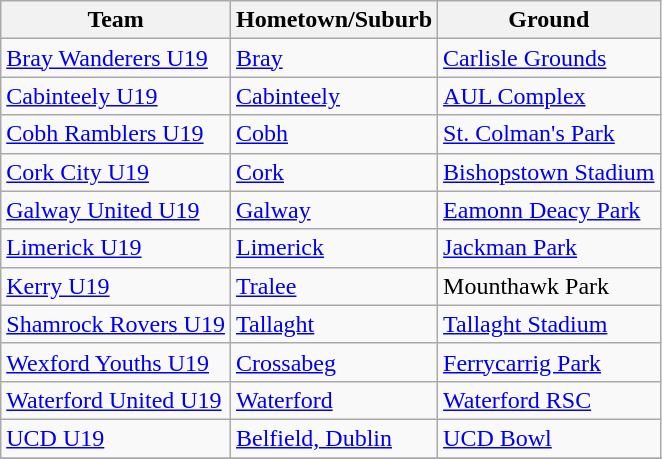<table class="wikitable sortable">
<tr>
<th>Team</th>
<th>Hometown/Suburb</th>
<th>Ground</th>
</tr>
<tr>
<td><a href='#'>Bray Wanderers U19</a></td>
<td><a href='#'>Bray</a></td>
<td><a href='#'>Carlisle Grounds</a></td>
</tr>
<tr>
<td><a href='#'>Cabinteely U19</a></td>
<td><a href='#'>Cabinteely</a></td>
<td><a href='#'>AUL Complex</a></td>
</tr>
<tr>
<td><a href='#'>Cobh Ramblers U19</a></td>
<td><a href='#'>Cobh</a></td>
<td><a href='#'>St. Colman's Park</a></td>
</tr>
<tr>
<td><a href='#'>Cork City U19</a></td>
<td><a href='#'>Cork</a></td>
<td><a href='#'>Bishopstown Stadium</a></td>
</tr>
<tr>
<td><a href='#'>Galway United U19</a></td>
<td><a href='#'>Galway</a></td>
<td><a href='#'>Eamonn Deacy Park</a></td>
</tr>
<tr>
<td><a href='#'>Limerick U19</a></td>
<td><a href='#'>Limerick</a></td>
<td><a href='#'>Jackman Park</a></td>
</tr>
<tr>
<td><a href='#'>Kerry U19</a></td>
<td><a href='#'>Tralee</a></td>
<td>Mounthawk Park</td>
</tr>
<tr>
<td><a href='#'>Shamrock Rovers U19</a></td>
<td><a href='#'>Tallaght</a></td>
<td><a href='#'>Tallaght Stadium</a></td>
</tr>
<tr>
<td><a href='#'>Wexford Youths U19</a></td>
<td><a href='#'>Crossabeg</a></td>
<td><a href='#'>Ferrycarrig Park</a></td>
</tr>
<tr>
<td><a href='#'>Waterford United U19</a></td>
<td><a href='#'>Waterford</a></td>
<td><a href='#'>Waterford RSC</a></td>
</tr>
<tr>
<td><a href='#'>UCD U19</a></td>
<td><a href='#'>Belfield, Dublin</a></td>
<td><a href='#'>UCD Bowl</a></td>
</tr>
<tr>
</tr>
</table>
